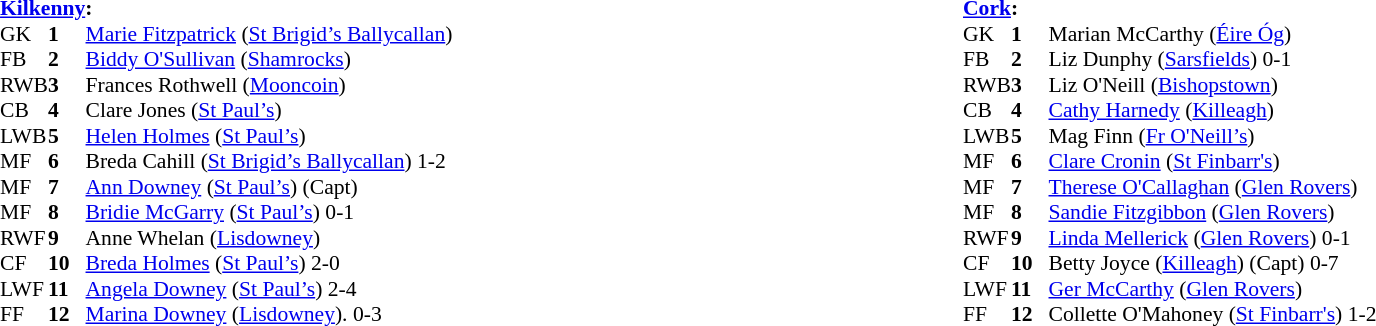<table width="100%">
<tr>
<td valign="top"></td>
<td valign="top" width="50%"><br><table style="font-size: 90%" cellspacing="0" cellpadding="0" align=center>
<tr>
<td colspan="4"><strong><a href='#'>Kilkenny</a>:</strong></td>
</tr>
<tr>
<th width="25"></th>
<th width="25"></th>
</tr>
<tr>
<td>GK</td>
<td><strong>1</strong></td>
<td><a href='#'>Marie Fitzpatrick</a> (<a href='#'>St Brigid’s Ballycallan</a>)</td>
</tr>
<tr>
<td>FB</td>
<td><strong>2</strong></td>
<td><a href='#'>Biddy O'Sullivan</a> (<a href='#'>Shamrocks</a>)</td>
</tr>
<tr>
<td>RWB</td>
<td><strong>3</strong></td>
<td>Frances Rothwell (<a href='#'>Mooncoin</a>)</td>
</tr>
<tr>
<td>CB</td>
<td><strong>4</strong></td>
<td>Clare Jones (<a href='#'>St Paul’s</a>)</td>
</tr>
<tr>
<td>LWB</td>
<td><strong>5</strong></td>
<td><a href='#'>Helen Holmes</a> (<a href='#'>St Paul’s</a>)</td>
</tr>
<tr>
<td>MF</td>
<td><strong>6</strong></td>
<td>Breda Cahill (<a href='#'>St Brigid’s Ballycallan</a>) 1-2</td>
</tr>
<tr>
<td>MF</td>
<td><strong>7</strong></td>
<td><a href='#'>Ann Downey</a> (<a href='#'>St Paul’s</a>) (Capt)</td>
</tr>
<tr>
<td>MF</td>
<td><strong>8</strong></td>
<td><a href='#'>Bridie McGarry</a> (<a href='#'>St Paul’s</a>) 0-1</td>
</tr>
<tr>
<td>RWF</td>
<td><strong>9</strong></td>
<td>Anne Whelan (<a href='#'>Lisdowney</a>)</td>
</tr>
<tr>
<td>CF</td>
<td><strong>10</strong></td>
<td><a href='#'>Breda Holmes</a> (<a href='#'>St Paul’s</a>) 2-0</td>
</tr>
<tr>
<td>LWF</td>
<td><strong>11</strong></td>
<td><a href='#'>Angela Downey</a> (<a href='#'>St Paul’s</a>) 2-4</td>
</tr>
<tr>
<td>FF</td>
<td><strong>12</strong></td>
<td><a href='#'>Marina Downey</a> (<a href='#'>Lisdowney</a>). 0-3</td>
</tr>
<tr>
</tr>
</table>
</td>
<td valign="top" width="50%"><br><table style="font-size: 90%" cellspacing="0" cellpadding="0" align=center>
<tr>
<td colspan="4"><strong><a href='#'>Cork</a>:</strong></td>
</tr>
<tr>
<th width="25"></th>
<th width="25"></th>
</tr>
<tr>
<td>GK</td>
<td><strong>1</strong></td>
<td>Marian McCarthy (<a href='#'>Éire Óg</a>)</td>
</tr>
<tr>
<td>FB</td>
<td><strong>2</strong></td>
<td>Liz Dunphy (<a href='#'>Sarsfields</a>) 0-1</td>
</tr>
<tr>
<td>RWB</td>
<td><strong>3</strong></td>
<td>Liz O'Neill (<a href='#'>Bishopstown</a>)</td>
</tr>
<tr>
<td>CB</td>
<td><strong>4</strong></td>
<td><a href='#'>Cathy Harnedy</a> (<a href='#'>Killeagh</a>)</td>
</tr>
<tr>
<td>LWB</td>
<td><strong>5</strong></td>
<td>Mag Finn (<a href='#'>Fr O'Neill’s</a>)</td>
</tr>
<tr>
<td>MF</td>
<td><strong>6</strong></td>
<td><a href='#'>Clare Cronin</a> (<a href='#'>St Finbarr's</a>)</td>
</tr>
<tr>
<td>MF</td>
<td><strong>7</strong></td>
<td><a href='#'>Therese O'Callaghan</a> (<a href='#'>Glen Rovers</a>) </td>
</tr>
<tr>
<td>MF</td>
<td><strong>8</strong></td>
<td><a href='#'>Sandie Fitzgibbon</a> (<a href='#'>Glen Rovers</a>)</td>
</tr>
<tr>
<td>RWF</td>
<td><strong>9</strong></td>
<td><a href='#'>Linda Mellerick</a> (<a href='#'>Glen Rovers</a>) 0-1</td>
</tr>
<tr>
<td>CF</td>
<td><strong>10</strong></td>
<td>Betty Joyce (<a href='#'>Killeagh</a>) (Capt) 0-7</td>
</tr>
<tr>
<td>LWF</td>
<td><strong>11</strong></td>
<td><a href='#'>Ger McCarthy</a> (<a href='#'>Glen Rovers</a>)</td>
</tr>
<tr>
<td>FF</td>
<td><strong>12</strong></td>
<td>Collette O'Mahoney (<a href='#'>St Finbarr's</a>) 1-2</td>
</tr>
<tr>
</tr>
</table>
</td>
</tr>
</table>
